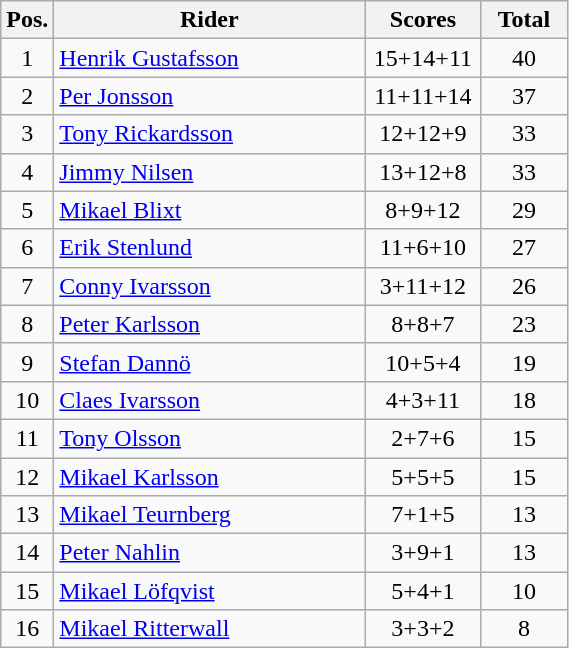<table class=wikitable>
<tr>
<th width=25px>Pos.</th>
<th width=200px>Rider</th>
<th width=70px>Scores</th>
<th width=50px>Total</th>
</tr>
<tr align=center >
<td>1</td>
<td align=left><a href='#'>Henrik Gustafsson</a></td>
<td>15+14+11</td>
<td>40</td>
</tr>
<tr align=center >
<td>2</td>
<td align=left><a href='#'>Per Jonsson</a></td>
<td>11+11+14</td>
<td>37</td>
</tr>
<tr align=center >
<td>3</td>
<td align=left><a href='#'>Tony Rickardsson</a></td>
<td>12+12+9</td>
<td>33</td>
</tr>
<tr align=center >
<td>4</td>
<td align=left><a href='#'>Jimmy Nilsen</a></td>
<td>13+12+8</td>
<td>33</td>
</tr>
<tr align=center >
<td>5</td>
<td align=left><a href='#'>Mikael Blixt</a></td>
<td>8+9+12</td>
<td>29</td>
</tr>
<tr align=center >
<td>6</td>
<td align=left><a href='#'>Erik Stenlund</a></td>
<td>11+6+10</td>
<td>27</td>
</tr>
<tr align=center>
<td>7</td>
<td align=left><a href='#'>Conny Ivarsson</a></td>
<td>3+11+12</td>
<td>26</td>
</tr>
<tr align=center>
<td>8</td>
<td align=left><a href='#'>Peter Karlsson</a></td>
<td>8+8+7</td>
<td>23</td>
</tr>
<tr align=center>
<td>9</td>
<td align=left><a href='#'>Stefan Dannö</a></td>
<td>10+5+4</td>
<td>19</td>
</tr>
<tr align=center>
<td>10</td>
<td align=left><a href='#'>Claes Ivarsson</a></td>
<td>4+3+11</td>
<td>18</td>
</tr>
<tr align=center>
<td>11</td>
<td align=left><a href='#'>Tony Olsson</a></td>
<td>2+7+6</td>
<td>15</td>
</tr>
<tr align=center>
<td>12</td>
<td align=left><a href='#'>Mikael Karlsson</a></td>
<td>5+5+5</td>
<td>15</td>
</tr>
<tr align=center>
<td>13</td>
<td align=left><a href='#'>Mikael Teurnberg</a></td>
<td>7+1+5</td>
<td>13</td>
</tr>
<tr align=center>
<td>14</td>
<td align=left><a href='#'>Peter Nahlin</a></td>
<td>3+9+1</td>
<td>13</td>
</tr>
<tr align=center>
<td>15</td>
<td align=left><a href='#'>Mikael Löfqvist</a></td>
<td>5+4+1</td>
<td>10</td>
</tr>
<tr align=center>
<td>16</td>
<td align=left><a href='#'>Mikael Ritterwall</a></td>
<td>3+3+2</td>
<td>8</td>
</tr>
</table>
